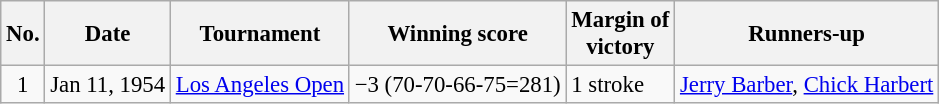<table class="wikitable" style="font-size:95%;">
<tr>
<th>No.</th>
<th>Date</th>
<th>Tournament</th>
<th>Winning score</th>
<th>Margin of<br>victory</th>
<th>Runners-up</th>
</tr>
<tr>
<td align=center>1</td>
<td align=right>Jan 11, 1954</td>
<td><a href='#'>Los Angeles Open</a></td>
<td>−3 (70-70-66-75=281)</td>
<td>1 stroke</td>
<td> <a href='#'>Jerry Barber</a>,  <a href='#'>Chick Harbert</a></td>
</tr>
</table>
